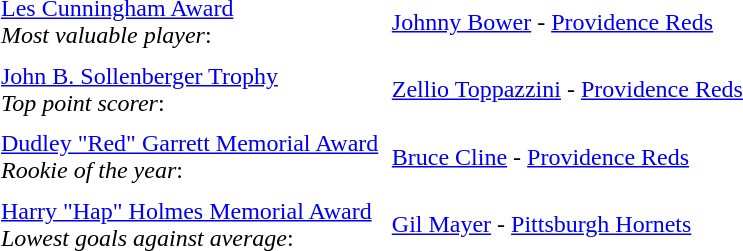<table cellpadding="3" cellspacing="3">
<tr>
<td><a href='#'>Les Cunningham Award</a><br><em>Most valuable player</em>:</td>
<td><a href='#'>Johnny Bower</a> - <a href='#'>Providence Reds</a></td>
</tr>
<tr>
<td><a href='#'>John B. Sollenberger Trophy</a><br><em>Top point scorer</em>:</td>
<td><a href='#'>Zellio Toppazzini</a> - <a href='#'>Providence Reds</a></td>
</tr>
<tr>
<td><a href='#'>Dudley "Red" Garrett Memorial Award</a><br><em>Rookie of the year</em>:</td>
<td><a href='#'>Bruce Cline</a> - <a href='#'>Providence Reds</a></td>
</tr>
<tr>
<td><a href='#'>Harry "Hap" Holmes Memorial Award</a><br><em>Lowest goals against average</em>:</td>
<td><a href='#'>Gil Mayer</a> - <a href='#'>Pittsburgh Hornets</a></td>
</tr>
</table>
